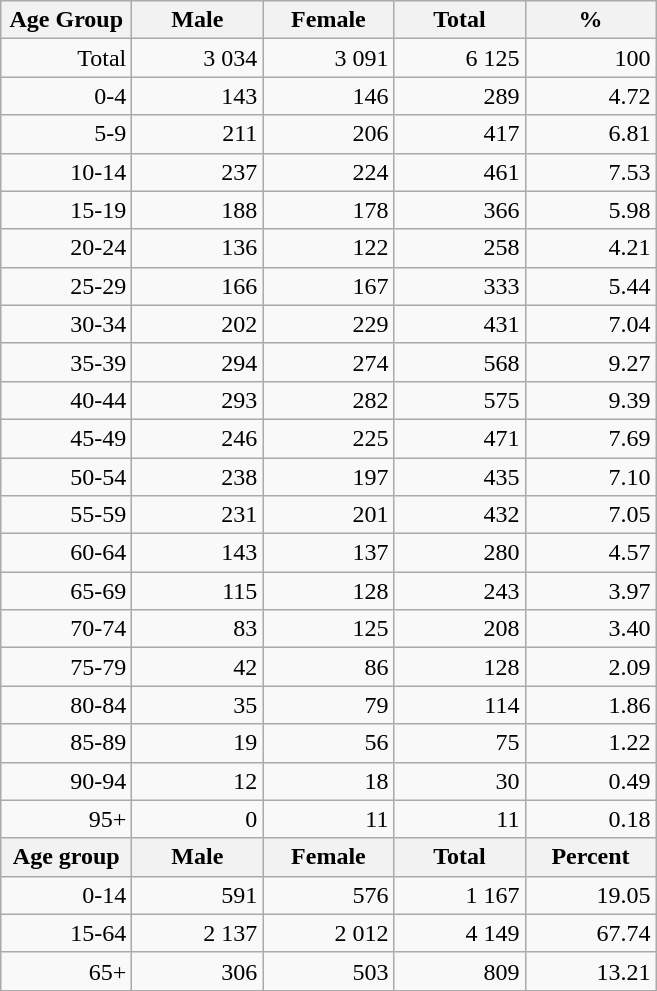<table class="wikitable">
<tr>
<th width="80pt">Age Group</th>
<th width="80pt">Male</th>
<th width="80pt">Female</th>
<th width="80pt">Total</th>
<th width="80pt">%</th>
</tr>
<tr>
<td align="right">Total</td>
<td align="right">3 034</td>
<td align="right">3 091</td>
<td align="right">6 125</td>
<td align="right">100</td>
</tr>
<tr>
<td align="right">0-4</td>
<td align="right">143</td>
<td align="right">146</td>
<td align="right">289</td>
<td align="right">4.72</td>
</tr>
<tr>
<td align="right">5-9</td>
<td align="right">211</td>
<td align="right">206</td>
<td align="right">417</td>
<td align="right">6.81</td>
</tr>
<tr>
<td align="right">10-14</td>
<td align="right">237</td>
<td align="right">224</td>
<td align="right">461</td>
<td align="right">7.53</td>
</tr>
<tr>
<td align="right">15-19</td>
<td align="right">188</td>
<td align="right">178</td>
<td align="right">366</td>
<td align="right">5.98</td>
</tr>
<tr>
<td align="right">20-24</td>
<td align="right">136</td>
<td align="right">122</td>
<td align="right">258</td>
<td align="right">4.21</td>
</tr>
<tr>
<td align="right">25-29</td>
<td align="right">166</td>
<td align="right">167</td>
<td align="right">333</td>
<td align="right">5.44</td>
</tr>
<tr>
<td align="right">30-34</td>
<td align="right">202</td>
<td align="right">229</td>
<td align="right">431</td>
<td align="right">7.04</td>
</tr>
<tr>
<td align="right">35-39</td>
<td align="right">294</td>
<td align="right">274</td>
<td align="right">568</td>
<td align="right">9.27</td>
</tr>
<tr>
<td align="right">40-44</td>
<td align="right">293</td>
<td align="right">282</td>
<td align="right">575</td>
<td align="right">9.39</td>
</tr>
<tr>
<td align="right">45-49</td>
<td align="right">246</td>
<td align="right">225</td>
<td align="right">471</td>
<td align="right">7.69</td>
</tr>
<tr>
<td align="right">50-54</td>
<td align="right">238</td>
<td align="right">197</td>
<td align="right">435</td>
<td align="right">7.10</td>
</tr>
<tr>
<td align="right">55-59</td>
<td align="right">231</td>
<td align="right">201</td>
<td align="right">432</td>
<td align="right">7.05</td>
</tr>
<tr>
<td align="right">60-64</td>
<td align="right">143</td>
<td align="right">137</td>
<td align="right">280</td>
<td align="right">4.57</td>
</tr>
<tr>
<td align="right">65-69</td>
<td align="right">115</td>
<td align="right">128</td>
<td align="right">243</td>
<td align="right">3.97</td>
</tr>
<tr>
<td align="right">70-74</td>
<td align="right">83</td>
<td align="right">125</td>
<td align="right">208</td>
<td align="right">3.40</td>
</tr>
<tr>
<td align="right">75-79</td>
<td align="right">42</td>
<td align="right">86</td>
<td align="right">128</td>
<td align="right">2.09</td>
</tr>
<tr>
<td align="right">80-84</td>
<td align="right">35</td>
<td align="right">79</td>
<td align="right">114</td>
<td align="right">1.86</td>
</tr>
<tr>
<td align="right">85-89</td>
<td align="right">19</td>
<td align="right">56</td>
<td align="right">75</td>
<td align="right">1.22</td>
</tr>
<tr>
<td align="right">90-94</td>
<td align="right">12</td>
<td align="right">18</td>
<td align="right">30</td>
<td align="right">0.49</td>
</tr>
<tr>
<td align="right">95+</td>
<td align="right">0</td>
<td align="right">11</td>
<td align="right">11</td>
<td align="right">0.18</td>
</tr>
<tr>
<th width="50">Age group</th>
<th width="80pt">Male</th>
<th width="80">Female</th>
<th width="80">Total</th>
<th width="50">Percent</th>
</tr>
<tr>
<td align="right">0-14</td>
<td align="right">591</td>
<td align="right">576</td>
<td align="right">1 167</td>
<td align="right">19.05</td>
</tr>
<tr>
<td align="right">15-64</td>
<td align="right">2 137</td>
<td align="right">2 012</td>
<td align="right">4 149</td>
<td align="right">67.74</td>
</tr>
<tr>
<td align="right">65+</td>
<td align="right">306</td>
<td align="right">503</td>
<td align="right">809</td>
<td align="right">13.21</td>
</tr>
<tr>
</tr>
</table>
